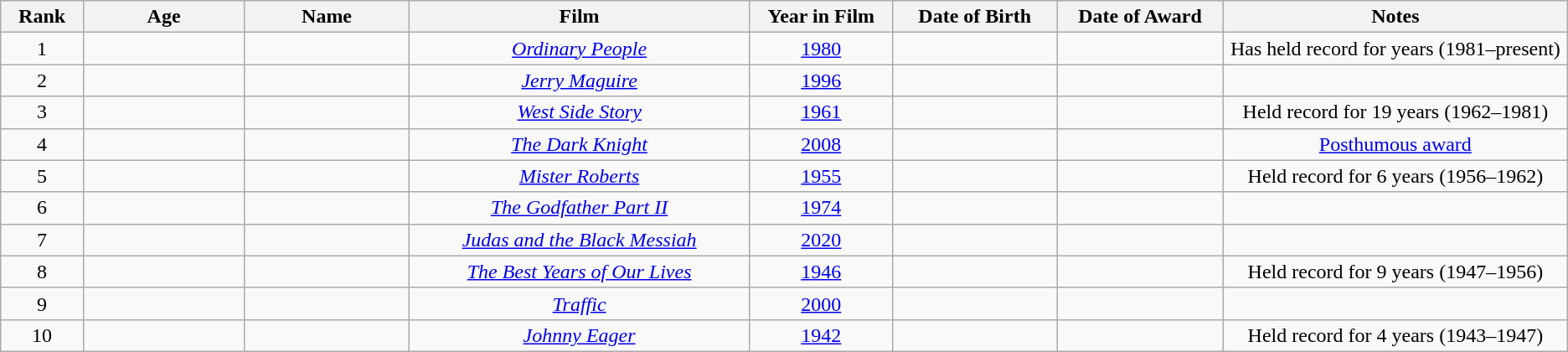<table class="wikitable sortable" style="text-align: center">
<tr>
<th style="width:065px;">Rank</th>
<th style="width:150px;">Age</th>
<th style="width:150px;">Name</th>
<th style="width:325px;">Film</th>
<th style="width:130px;">Year in Film</th>
<th style="width:150px;">Date of Birth</th>
<th style="width:150px;">Date of Award</th>
<th style="width:325px;">Notes</th>
</tr>
<tr>
<td>1</td>
<td></td>
<td></td>
<td><em><a href='#'>Ordinary People</a></em></td>
<td><a href='#'>1980</a></td>
<td></td>
<td></td>
<td>Has held record for  years (1981–present)</td>
</tr>
<tr>
<td>2</td>
<td></td>
<td></td>
<td><em><a href='#'>Jerry Maguire</a></em></td>
<td><a href='#'>1996</a></td>
<td></td>
<td></td>
<td></td>
</tr>
<tr>
<td>3</td>
<td></td>
<td></td>
<td><em><a href='#'>West Side Story</a></em></td>
<td><a href='#'>1961</a></td>
<td></td>
<td></td>
<td>Held record for 19 years (1962–1981)</td>
</tr>
<tr>
<td>4</td>
<td></td>
<td></td>
<td><em><a href='#'>The Dark Knight</a></em></td>
<td><a href='#'>2008</a></td>
<td></td>
<td></td>
<td><a href='#'>Posthumous award</a></td>
</tr>
<tr>
<td>5</td>
<td></td>
<td></td>
<td><em><a href='#'>Mister Roberts</a></em></td>
<td><a href='#'>1955</a></td>
<td></td>
<td></td>
<td>Held record for 6 years (1956–1962)</td>
</tr>
<tr>
<td>6</td>
<td></td>
<td></td>
<td><em><a href='#'>The Godfather Part II</a></em></td>
<td><a href='#'>1974</a></td>
<td></td>
<td></td>
<td></td>
</tr>
<tr>
<td>7</td>
<td></td>
<td></td>
<td><em><a href='#'>Judas and the Black Messiah</a></em></td>
<td><a href='#'>2020</a></td>
<td></td>
<td></td>
<td></td>
</tr>
<tr>
<td>8</td>
<td></td>
<td></td>
<td><em><a href='#'>The Best Years of Our Lives</a></em></td>
<td><a href='#'>1946</a></td>
<td></td>
<td></td>
<td>Held record for 9 years (1947–1956)</td>
</tr>
<tr>
<td>9</td>
<td></td>
<td></td>
<td><em><a href='#'>Traffic</a></em></td>
<td><a href='#'>2000</a></td>
<td></td>
<td></td>
<td></td>
</tr>
<tr>
<td>10</td>
<td></td>
<td></td>
<td><em><a href='#'>Johnny Eager</a></em></td>
<td><a href='#'>1942</a></td>
<td></td>
<td></td>
<td>Held record for 4 years (1943–1947)</td>
</tr>
</table>
